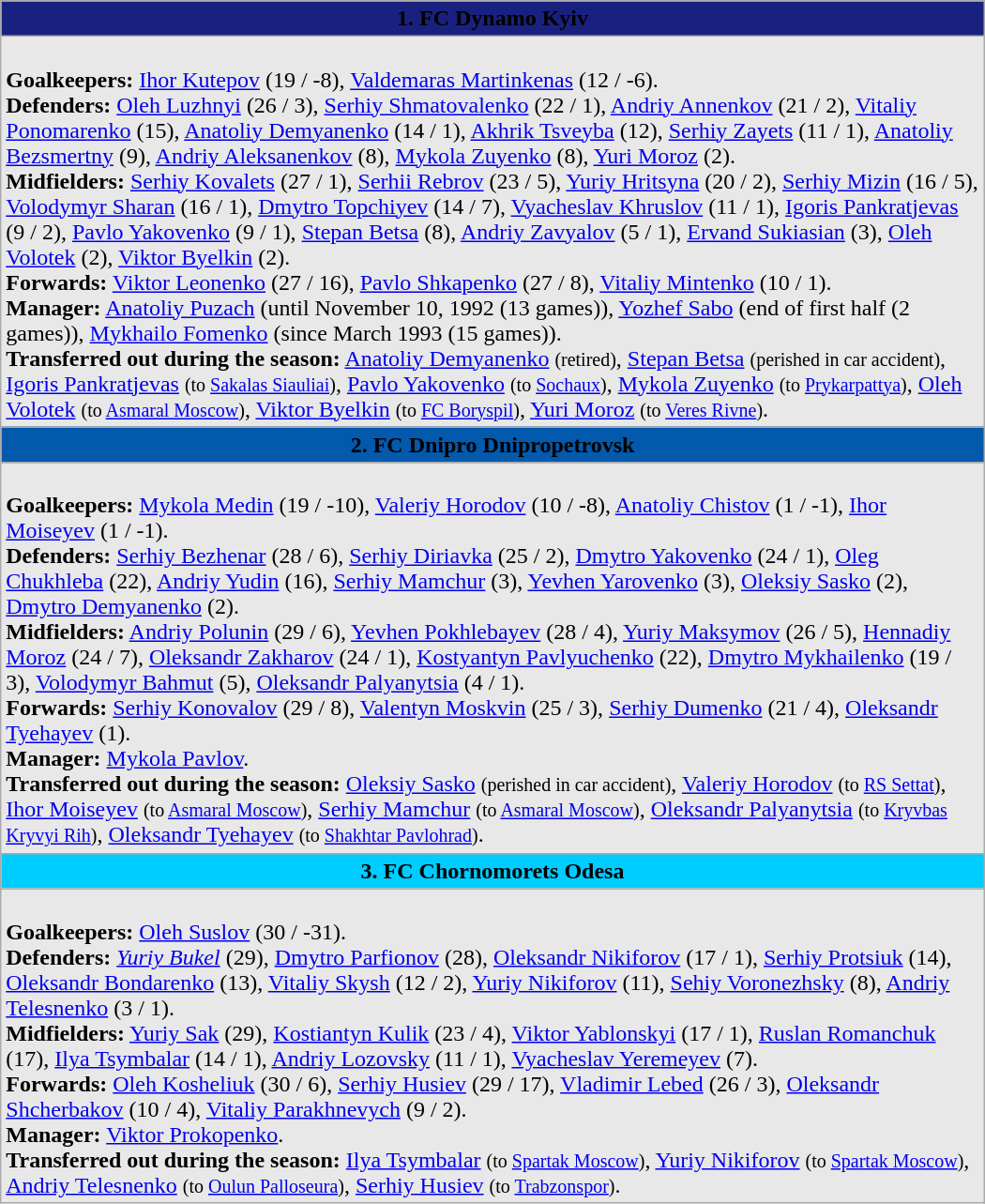<table class="wikitable" style="width:700px;">
<tr style="background:#19217f;">
<td style="text-align:center; width:700px;"><span> <strong>1. FC Dynamo Kyiv</strong> </span></td>
</tr>
<tr style="background:#e8e8e8;">
<td style="text-align:left; width:700px;"><br><strong>Goalkeepers:</strong> <a href='#'>Ihor Kutepov</a> (19 / -8), <a href='#'>Valdemaras Martinkenas</a> (12 / -6).<br>
<strong>Defenders:</strong> <a href='#'>Oleh Luzhnyi</a> (26 / 3), <a href='#'>Serhiy Shmatovalenko</a> (22 / 1), <a href='#'>Andriy Annenkov</a> (21 / 2), <a href='#'>Vitaliy Ponomarenko</a> (15), <a href='#'>Anatoliy Demyanenko</a> (14 / 1), <a href='#'>Akhrik Tsveyba</a> (12), <a href='#'>Serhiy Zayets</a> (11 / 1), <a href='#'>Anatoliy Bezsmertny</a> (9), <a href='#'>Andriy Aleksanenkov</a> (8), <a href='#'>Mykola Zuyenko</a> (8), <a href='#'>Yuri Moroz</a> (2).<br>
<strong>Midfielders:</strong> <a href='#'>Serhiy Kovalets</a> (27 / 1), <a href='#'>Serhii Rebrov</a> (23 / 5), <a href='#'>Yuriy Hritsyna</a> (20 / 2), <a href='#'>Serhiy Mizin</a> (16 / 5), <a href='#'>Volodymyr Sharan</a> (16 / 1), <a href='#'>Dmytro Topchiyev</a> (14 / 7), <a href='#'>Vyacheslav Khruslov</a> (11 / 1), <a href='#'>Igoris Pankratjevas</a> (9 / 2), <a href='#'>Pavlo Yakovenko</a> (9 / 1), <a href='#'>Stepan Betsa</a> (8), <a href='#'>Andriy Zavyalov</a> (5 / 1), <a href='#'>Ervand Sukiasian</a> (3), <a href='#'>Oleh Volotek</a> (2), <a href='#'>Viktor Byelkin</a> (2).<br>
<strong>Forwards:</strong> <a href='#'>Viktor Leonenko</a> (27 / 16), <a href='#'>Pavlo Shkapenko</a> (27 / 8), <a href='#'>Vitaliy Mintenko</a> (10 / 1).<br><strong>Manager:</strong> <a href='#'>Anatoliy Puzach</a> (until November 10, 1992 (13 games)), <a href='#'>Yozhef Sabo</a> (end of first half (2 games)), <a href='#'>Mykhailo Fomenko</a> (since March 1993 (15 games)).<br><strong>Transferred out during the season:</strong> <a href='#'>Anatoliy Demyanenko</a> <small>(retired)</small>, <a href='#'>Stepan Betsa</a> <small>(perished in car accident)</small>, <a href='#'>Igoris Pankratjevas</a> <small>(to  <a href='#'>Sakalas Siauliai</a>)</small>, <a href='#'>Pavlo Yakovenko</a> <small>(to  <a href='#'>Sochaux</a>)</small>, <a href='#'>Mykola Zuyenko</a> <small>(to <a href='#'>Prykarpattya</a>)</small>, <a href='#'>Oleh Volotek</a> <small>(to  <a href='#'>Asmaral Moscow</a>)</small>, <a href='#'>Viktor Byelkin</a> <small>(to <a href='#'>FC Boryspil</a>)</small>, <a href='#'>Yuri Moroz</a> <small>(to <a href='#'>Veres Rivne</a>)</small>.</td>
</tr>
<tr style="background:#0359ac;">
<td style="text-align:center; width:700px;"><span> <strong>2. FC Dnipro Dnipropetrovsk</strong> </span></td>
</tr>
<tr style="background:#e8e8e8;">
<td style="text-align:left; width:700px;"><br><strong>Goalkeepers:</strong> <a href='#'>Mykola Medin</a> (19 / -10), <a href='#'>Valeriy Horodov</a> (10 / -8), <a href='#'>Anatoliy Chistov</a> (1 / -1), <a href='#'>Ihor Moiseyev</a> (1 / -1).<br>
<strong>Defenders:</strong> <a href='#'>Serhiy Bezhenar</a> (28 / 6), <a href='#'>Serhiy Diriavka</a> (25 / 2), <a href='#'>Dmytro Yakovenko</a> (24 / 1), <a href='#'>Oleg Chukhleba</a> (22), <a href='#'>Andriy Yudin</a> (16), <a href='#'>Serhiy Mamchur</a> (3), <a href='#'>Yevhen Yarovenko</a> (3), <a href='#'>Oleksiy Sasko</a> (2), <a href='#'>Dmytro Demyanenko</a> (2).<br>
<strong>Midfielders:</strong> <a href='#'>Andriy Polunin</a> (29 / 6), <a href='#'>Yevhen Pokhlebayev</a> (28 / 4), <a href='#'>Yuriy Maksymov</a> (26 / 5), <a href='#'>Hennadiy Moroz</a> (24 / 7), <a href='#'>Oleksandr Zakharov</a> (24 / 1), <a href='#'>Kostyantyn Pavlyuchenko</a> (22), <a href='#'>Dmytro Mykhailenko</a> (19 / 3), <a href='#'>Volodymyr Bahmut</a> (5), <a href='#'>Oleksandr Palyanytsia</a> (4 / 1).<br>
<strong>Forwards:</strong> <a href='#'>Serhiy Konovalov</a> (29 / 8), <a href='#'>Valentyn Moskvin</a> (25 / 3), <a href='#'>Serhiy Dumenko</a> (21 / 4), <a href='#'>Oleksandr Tyehayev</a> (1).<br><strong>Manager:</strong> <a href='#'>Mykola Pavlov</a>.<br><strong>Transferred out during the season:</strong> <a href='#'>Oleksiy Sasko</a> <small>(perished in car accident)</small>, <a href='#'>Valeriy Horodov</a> <small>(to  <a href='#'>RS Settat</a>)</small>, <a href='#'>Ihor Moiseyev</a> <small>(to  <a href='#'>Asmaral Moscow</a>)</small>, <a href='#'>Serhiy Mamchur</a> <small>(to  <a href='#'>Asmaral Moscow</a>)</small>, <a href='#'>Oleksandr Palyanytsia</a> <small>(to <a href='#'>Kryvbas Kryvyi Rih</a>)</small>, <a href='#'>Oleksandr Tyehayev</a> <small>(to <a href='#'>Shakhtar Pavlohrad</a>)</small>.</td>
</tr>
<tr style="background:#0cf;">
<td style="text-align:center; width:700px;"><span> <strong>3. FC Chornomorets Odesa</strong> </span></td>
</tr>
<tr style="background:#e8e8e8;">
<td style="text-align:left; width:700px;"><br><strong>Goalkeepers:</strong> <a href='#'>Oleh Suslov</a> (30 / -31).<br>
<strong>Defenders:</strong> <em><a href='#'>Yuriy Bukel</a></em> (29), <a href='#'>Dmytro Parfionov</a> (28), <a href='#'>Oleksandr Nikiforov</a> (17 / 1), <a href='#'>Serhiy Protsiuk</a> (14), <a href='#'>Oleksandr Bondarenko</a> (13), <a href='#'>Vitaliy Skysh</a> (12 / 2), <a href='#'>Yuriy Nikiforov</a> (11), <a href='#'>Sehiy Voronezhsky</a> (8), <a href='#'>Andriy Telesnenko</a> (3 / 1).<br>
<strong>Midfielders:</strong> <a href='#'>Yuriy Sak</a> (29), <a href='#'>Kostiantyn Kulik</a> (23 / 4), <a href='#'>Viktor Yablonskyi</a> (17 / 1), <a href='#'>Ruslan Romanchuk</a> (17), <a href='#'>Ilya Tsymbalar</a> (14 / 1), <a href='#'>Andriy Lozovsky</a> (11 / 1), <a href='#'>Vyacheslav Yeremeyev</a> (7).<br>
<strong>Forwards:</strong> <a href='#'>Oleh Kosheliuk</a> (30 / 6), <a href='#'>Serhiy Husiev</a> (29 / 17), <a href='#'>Vladimir Lebed</a> (26 / 3), <a href='#'>Oleksandr Shcherbakov</a> (10 / 4), <a href='#'>Vitaliy Parakhnevych</a> (9 / 2).<br><strong>Manager:</strong> <a href='#'>Viktor Prokopenko</a>.<br><strong>Transferred out during the season:</strong> <a href='#'>Ilya Tsymbalar</a> <small>(to  <a href='#'>Spartak Moscow</a>)</small>, <a href='#'>Yuriy Nikiforov</a> <small>(to  <a href='#'>Spartak Moscow</a>)</small>, <a href='#'>Andriy Telesnenko</a> <small>(to  <a href='#'>Oulun Palloseura</a>)</small>, <a href='#'>Serhiy Husiev</a> <small>(to  <a href='#'>Trabzonspor</a>)</small>.</td>
</tr>
</table>
